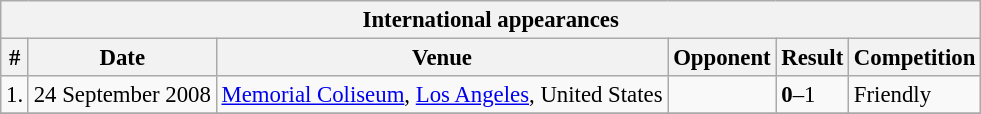<table class="wikitable collapsible collapsed" style="font-size:95%">
<tr>
<th colspan="7"><strong>International appearances</strong></th>
</tr>
<tr>
<th>#</th>
<th>Date</th>
<th>Venue</th>
<th>Opponent</th>
<th>Result</th>
<th>Competition</th>
</tr>
<tr>
<td>1.</td>
<td>24 September 2008</td>
<td><a href='#'>Memorial Coliseum</a>, <a href='#'>Los Angeles</a>, United States</td>
<td></td>
<td><strong>0</strong>–1</td>
<td>Friendly</td>
</tr>
<tr>
</tr>
</table>
